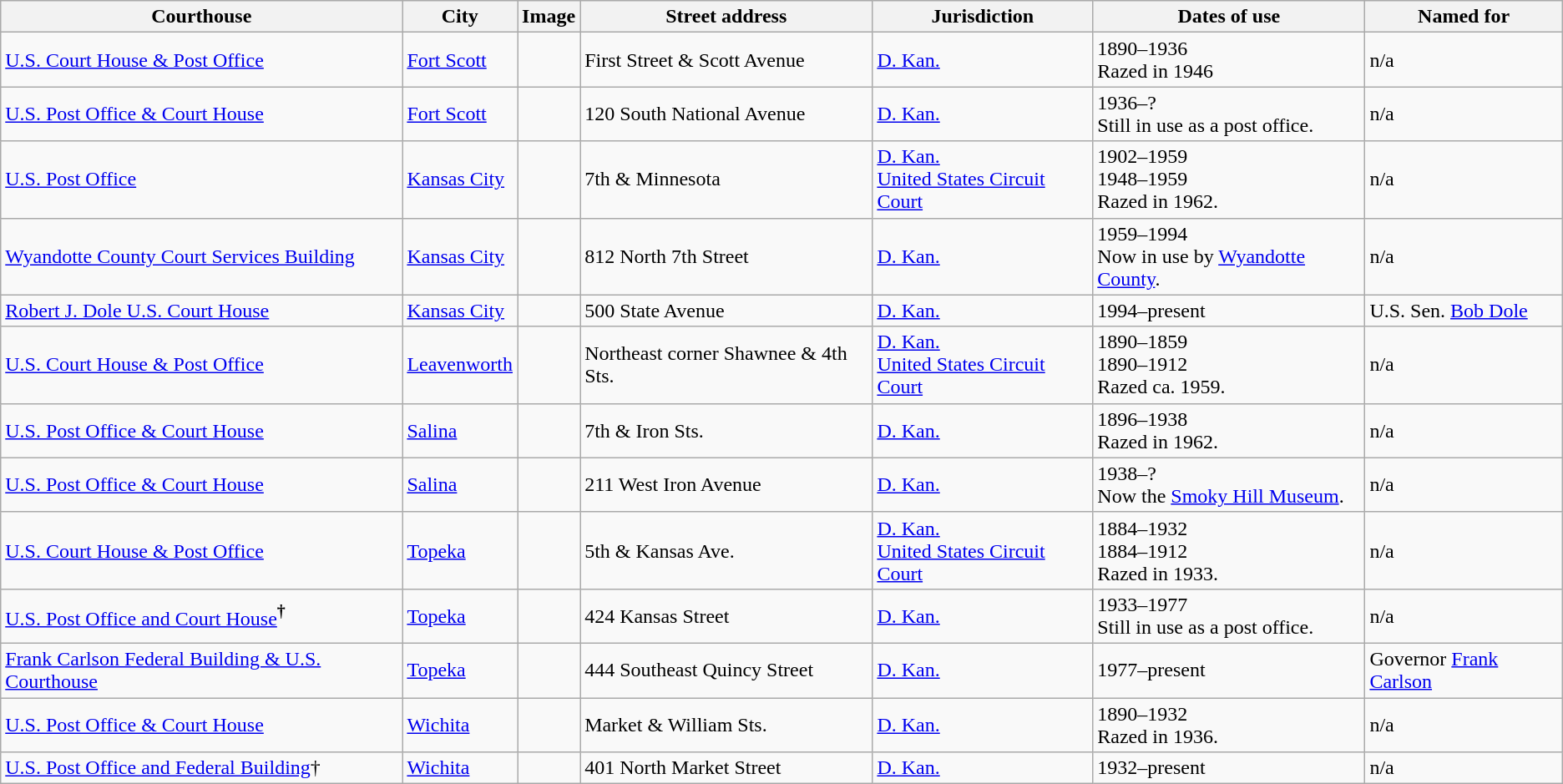<table class="wikitable sortable sticky-header sort-under">
<tr>
<th>Courthouse</th>
<th>City</th>
<th>Image</th>
<th>Street address</th>
<th>Jurisdiction</th>
<th>Dates of use</th>
<th>Named for</th>
</tr>
<tr>
<td><a href='#'>U.S. Court House & Post Office</a></td>
<td><a href='#'>Fort Scott</a></td>
<td></td>
<td>First Street & Scott Avenue</td>
<td><a href='#'>D. Kan.</a></td>
<td>1890–1936<br>Razed in 1946</td>
<td>n/a</td>
</tr>
<tr>
<td><a href='#'>U.S. Post Office & Court House</a></td>
<td><a href='#'>Fort Scott</a></td>
<td></td>
<td>120 South National Avenue</td>
<td><a href='#'>D. Kan.</a></td>
<td>1936–?<br>Still in use as a post office.</td>
<td>n/a</td>
</tr>
<tr>
<td><a href='#'>U.S. Post Office</a></td>
<td><a href='#'>Kansas City</a></td>
<td></td>
<td>7th & Minnesota</td>
<td><a href='#'>D. Kan.</a><br><a href='#'>United States Circuit Court</a></td>
<td>1902–1959<br>1948–1959<br>Razed in 1962.</td>
<td>n/a</td>
</tr>
<tr>
<td><a href='#'>Wyandotte County Court Services Building</a></td>
<td><a href='#'>Kansas City</a></td>
<td></td>
<td>812 North 7th Street</td>
<td><a href='#'>D. Kan.</a></td>
<td>1959–1994<br>Now in use by <a href='#'>Wyandotte County</a>.</td>
<td>n/a</td>
</tr>
<tr>
<td><a href='#'>Robert J. Dole U.S. Court House</a></td>
<td><a href='#'>Kansas City</a></td>
<td></td>
<td>500 State Avenue</td>
<td><a href='#'>D. Kan.</a></td>
<td>1994–present</td>
<td>U.S. Sen. <a href='#'>Bob Dole</a></td>
</tr>
<tr>
<td><a href='#'>U.S. Court House & Post Office</a></td>
<td><a href='#'>Leavenworth</a></td>
<td></td>
<td>Northeast corner Shawnee & 4th Sts.</td>
<td><a href='#'>D. Kan.</a><br><a href='#'>United States Circuit Court</a></td>
<td>1890–1859<br>1890–1912<br>Razed ca. 1959.</td>
<td>n/a</td>
</tr>
<tr>
<td><a href='#'>U.S. Post Office & Court House</a></td>
<td><a href='#'>Salina</a></td>
<td></td>
<td>7th & Iron Sts.</td>
<td><a href='#'>D. Kan.</a></td>
<td>1896–1938<br>Razed in 1962.</td>
<td>n/a</td>
</tr>
<tr>
<td><a href='#'>U.S. Post Office & Court House</a></td>
<td><a href='#'>Salina</a></td>
<td></td>
<td>211 West Iron Avenue</td>
<td><a href='#'>D. Kan.</a></td>
<td>1938–?<br>Now the <a href='#'>Smoky Hill Museum</a>.</td>
<td>n/a</td>
</tr>
<tr>
<td><a href='#'>U.S. Court House & Post Office</a></td>
<td><a href='#'>Topeka</a></td>
<td></td>
<td>5th & Kansas Ave.</td>
<td><a href='#'>D. Kan.</a><br><a href='#'>United States Circuit Court</a></td>
<td>1884–1932<br>1884–1912<br>Razed in 1933.</td>
<td>n/a</td>
</tr>
<tr>
<td><a href='#'>U.S. Post Office and Court House</a><strong><sup>†</sup></strong></td>
<td><a href='#'>Topeka</a></td>
<td></td>
<td>424 Kansas Street</td>
<td><a href='#'>D. Kan.</a></td>
<td>1933–1977<br>Still in use as a post office.</td>
<td>n/a</td>
</tr>
<tr>
<td><a href='#'>Frank Carlson Federal Building & U.S. Courthouse</a></td>
<td><a href='#'>Topeka</a></td>
<td></td>
<td>444 Southeast Quincy Street</td>
<td><a href='#'>D. Kan.</a></td>
<td>1977–present</td>
<td>Governor <a href='#'>Frank Carlson</a></td>
</tr>
<tr>
<td><a href='#'>U.S. Post Office & Court House</a></td>
<td><a href='#'>Wichita</a></td>
<td></td>
<td>Market & William Sts.</td>
<td><a href='#'>D. Kan.</a></td>
<td>1890–1932<br>Razed in 1936.</td>
<td>n/a</td>
</tr>
<tr>
<td><a href='#'>U.S. Post Office and Federal Building</a>†</td>
<td><a href='#'>Wichita</a></td>
<td></td>
<td>401 North Market Street</td>
<td><a href='#'>D. Kan.</a></td>
<td>1932–present</td>
<td>n/a</td>
</tr>
</table>
